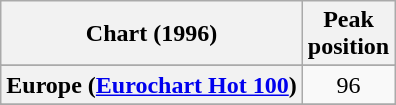<table class="wikitable sortable plainrowheaders" style="text-align:center">
<tr>
<th>Chart (1996)</th>
<th>Peak<br>position</th>
</tr>
<tr>
</tr>
<tr>
</tr>
<tr>
</tr>
<tr>
<th scope="row">Europe (<a href='#'>Eurochart Hot 100</a>)</th>
<td>96</td>
</tr>
<tr>
</tr>
<tr>
</tr>
<tr>
</tr>
<tr>
</tr>
</table>
